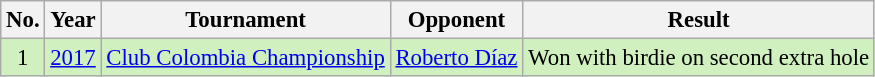<table class="wikitable" style="font-size:95%;">
<tr>
<th>No.</th>
<th>Year</th>
<th>Tournament</th>
<th>Opponent</th>
<th>Result</th>
</tr>
<tr style="background:#d0f0c0;">
<td align=center>1</td>
<td><a href='#'>2017</a></td>
<td><a href='#'>Club Colombia Championship</a></td>
<td> <a href='#'>Roberto Díaz</a></td>
<td>Won with birdie on second extra hole</td>
</tr>
</table>
